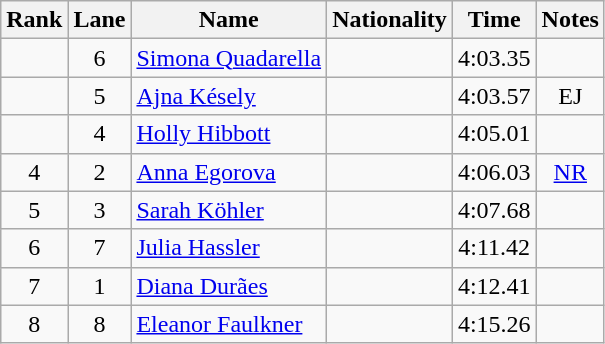<table class="wikitable sortable" style="text-align:center">
<tr>
<th>Rank</th>
<th>Lane</th>
<th>Name</th>
<th>Nationality</th>
<th>Time</th>
<th>Notes</th>
</tr>
<tr>
<td></td>
<td>6</td>
<td align=left><a href='#'>Simona Quadarella</a></td>
<td align=left></td>
<td>4:03.35</td>
<td></td>
</tr>
<tr>
<td></td>
<td>5</td>
<td align=left><a href='#'>Ajna Késely</a></td>
<td align=left></td>
<td>4:03.57</td>
<td>EJ</td>
</tr>
<tr>
<td></td>
<td>4</td>
<td align=left><a href='#'>Holly Hibbott</a></td>
<td align=left></td>
<td>4:05.01</td>
<td></td>
</tr>
<tr>
<td>4</td>
<td>2</td>
<td align=left><a href='#'>Anna Egorova</a></td>
<td align=left></td>
<td>4:06.03</td>
<td><a href='#'>NR</a></td>
</tr>
<tr>
<td>5</td>
<td>3</td>
<td align=left><a href='#'>Sarah Köhler</a></td>
<td align=left></td>
<td>4:07.68</td>
<td></td>
</tr>
<tr>
<td>6</td>
<td>7</td>
<td align=left><a href='#'>Julia Hassler</a></td>
<td align=left></td>
<td>4:11.42</td>
<td></td>
</tr>
<tr>
<td>7</td>
<td>1</td>
<td align=left><a href='#'>Diana Durães</a></td>
<td align=left></td>
<td>4:12.41</td>
<td></td>
</tr>
<tr>
<td>8</td>
<td>8</td>
<td align=left><a href='#'>Eleanor Faulkner</a></td>
<td align=left></td>
<td>4:15.26</td>
<td></td>
</tr>
</table>
